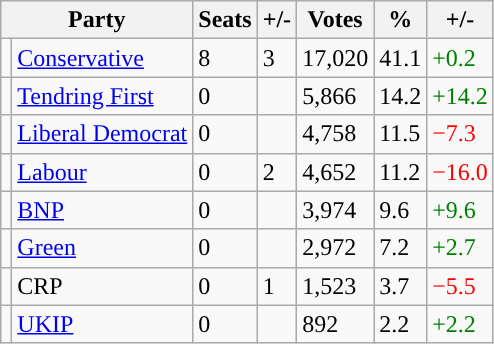<table class="wikitable">
<tr>
<th colspan="2">Party</th>
<th>Seats</th>
<th>+/-</th>
<th>Votes</th>
<th>%</th>
<th>+/-</th>
</tr>
<tr>
<td style="background-color: "></td>
<td><a href='#'>Conservative</a></td>
<td>8</td>
<td> 3</td>
<td>17,020</td>
<td>41.1</td>
<td style="color:green">+0.2</td>
</tr>
<tr>
<td style="background-color: "></td>
<td><a href='#'>Tendring First</a></td>
<td>0</td>
<td></td>
<td>5,866</td>
<td>14.2</td>
<td style="color:green">+14.2</td>
</tr>
<tr>
<td style="background-color: "></td>
<td><a href='#'>Liberal Democrat</a></td>
<td>0</td>
<td></td>
<td>4,758</td>
<td>11.5</td>
<td style="color:red">−7.3</td>
</tr>
<tr>
<td style="background-color: "></td>
<td><a href='#'>Labour</a></td>
<td>0</td>
<td> 2</td>
<td>4,652</td>
<td>11.2</td>
<td style="color:red">−16.0</td>
</tr>
<tr>
<td style="background-color: "></td>
<td><a href='#'>BNP</a></td>
<td>0</td>
<td></td>
<td>3,974</td>
<td>9.6</td>
<td style="color:green">+9.6</td>
</tr>
<tr>
<td style="background-color: "></td>
<td><a href='#'>Green</a></td>
<td>0</td>
<td></td>
<td>2,972</td>
<td>7.2</td>
<td style="color:green">+2.7</td>
</tr>
<tr>
<td style="background-color: "></td>
<td>CRP</td>
<td>0</td>
<td> 1</td>
<td>1,523</td>
<td>3.7</td>
<td style="color:red">−5.5</td>
</tr>
<tr>
<td style="background-color: "></td>
<td><a href='#'>UKIP</a></td>
<td>0</td>
<td></td>
<td>892</td>
<td>2.2</td>
<td style="color:green">+2.2</td>
</tr>
</table>
